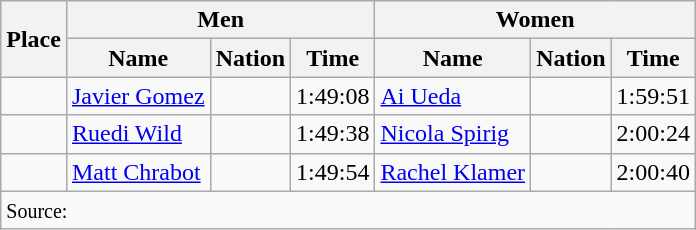<table class="wikitable">
<tr>
<th rowspan="2">Place</th>
<th colspan="3">Men</th>
<th colspan="3">Women</th>
</tr>
<tr>
<th>Name</th>
<th>Nation</th>
<th>Time</th>
<th>Name</th>
<th>Nation</th>
<th>Time</th>
</tr>
<tr>
<td align="center"></td>
<td><a href='#'>Javier Gomez</a></td>
<td></td>
<td>1:49:08</td>
<td><a href='#'>Ai Ueda</a></td>
<td></td>
<td>1:59:51</td>
</tr>
<tr>
<td align="center"></td>
<td><a href='#'>Ruedi Wild</a></td>
<td></td>
<td>1:49:38</td>
<td><a href='#'>Nicola Spirig</a></td>
<td></td>
<td>2:00:24</td>
</tr>
<tr>
<td align="center"></td>
<td><a href='#'>Matt Chrabot</a></td>
<td></td>
<td>1:49:54</td>
<td><a href='#'>Rachel Klamer</a></td>
<td></td>
<td>2:00:40</td>
</tr>
<tr>
<td colspan="7"><small>Source:</small></td>
</tr>
</table>
